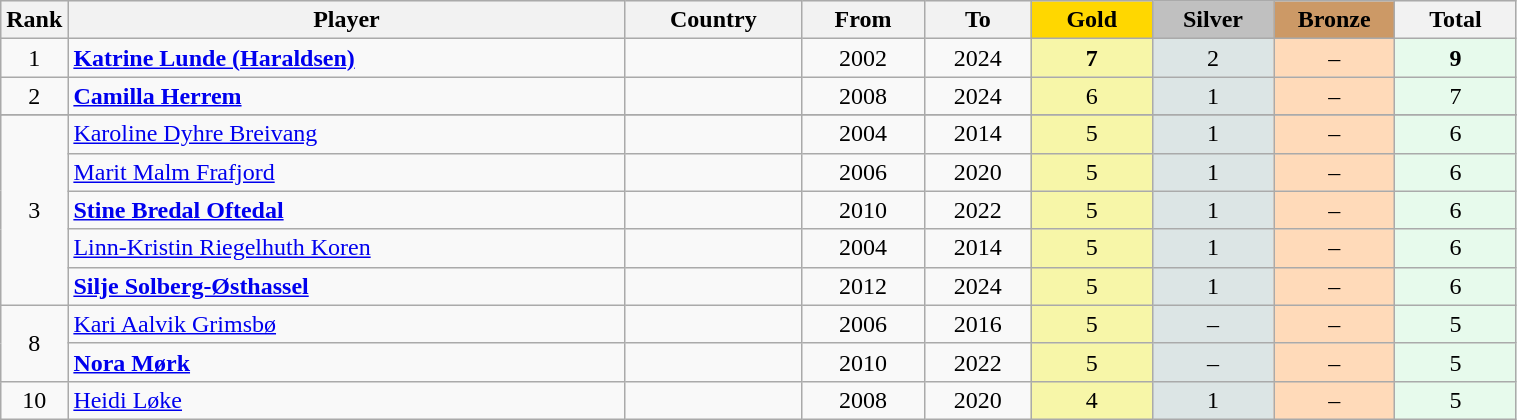<table class="wikitable plainrowheaders" width=80% style="text-align:center;">
<tr style="background-color:#EDEDED;">
<th class="hintergrundfarbe5" style="width:1em">Rank</th>
<th class="hintergrundfarbe5">Player</th>
<th class="hintergrundfarbe5">Country</th>
<th class="hintergrundfarbe5">From</th>
<th class="hintergrundfarbe5">To</th>
<th style="background:    gold; width:8%">Gold</th>
<th style="background:  silver; width:8%">Silver</th>
<th style="background: #CC9966; width:8%">Bronze</th>
<th class="hintergrundfarbe5" style="width:8%">Total</th>
</tr>
<tr align="center">
<td>1</td>
<td align="left"><strong><a href='#'>Katrine Lunde (Haraldsen)</a></strong></td>
<td align="left"></td>
<td>2002</td>
<td>2024</td>
<td bgcolor="#F7F6A8"><strong>7</strong></td>
<td bgcolor="#DCE5E5">2</td>
<td bgcolor="#FFDAB9">–</td>
<td bgcolor="#E7FAEC"><strong>9</strong></td>
</tr>
<tr align="center">
<td>2</td>
<td align="left"><strong><a href='#'>Camilla Herrem</a></strong></td>
<td align="left"></td>
<td>2008</td>
<td>2024</td>
<td bgcolor="#F7F6A8">6</td>
<td bgcolor="#DCE5E5">1</td>
<td bgcolor="#FFDAB9">–</td>
<td bgcolor="#E7FAEC">7</td>
</tr>
<tr align="center">
</tr>
<tr align="center">
<td rowspan="5">3</td>
<td align="left"><a href='#'>Karoline Dyhre Breivang</a></td>
<td align="left"></td>
<td>2004</td>
<td>2014</td>
<td bgcolor="#F7F6A8">5</td>
<td bgcolor="#DCE5E5">1</td>
<td bgcolor="#FFDAB9">–</td>
<td bgcolor="#E7FAEC">6</td>
</tr>
<tr align="center">
<td align="left"><a href='#'>Marit Malm Frafjord</a></td>
<td align="left"></td>
<td>2006</td>
<td>2020</td>
<td bgcolor="#F7F6A8">5</td>
<td bgcolor="#DCE5E5">1</td>
<td bgcolor="#FFDAB9">–</td>
<td bgcolor="#E7FAEC">6</td>
</tr>
<tr align="center">
<td align="left"><strong><a href='#'>Stine Bredal Oftedal</a></strong></td>
<td align="left"></td>
<td>2010</td>
<td>2022</td>
<td bgcolor="#F7F6A8">5</td>
<td bgcolor="#DCE5E5">1</td>
<td bgcolor="#FFDAB9">–</td>
<td bgcolor="#E7FAEC">6</td>
</tr>
<tr align="center">
<td align="left"><a href='#'>Linn-Kristin Riegelhuth Koren</a></td>
<td align="left"></td>
<td>2004</td>
<td>2014</td>
<td bgcolor="#F7F6A8">5</td>
<td bgcolor="#DCE5E5">1</td>
<td bgcolor="#FFDAB9">–</td>
<td bgcolor="#E7FAEC">6</td>
</tr>
<tr align="center">
<td align="left"><strong><a href='#'>Silje Solberg-Østhassel</a></strong></td>
<td align="left"></td>
<td>2012</td>
<td>2024</td>
<td bgcolor="#F7F6A8">5</td>
<td bgcolor="#DCE5E5">1</td>
<td bgcolor="#FFDAB9">–</td>
<td bgcolor="#E7FAEC">6</td>
</tr>
<tr align="center">
<td rowspan="2">8</td>
<td align="left"><a href='#'>Kari Aalvik Grimsbø</a></td>
<td align="left"></td>
<td>2006</td>
<td>2016</td>
<td bgcolor="#F7F6A8">5</td>
<td bgcolor="#DCE5E5">–</td>
<td bgcolor="#FFDAB9">–</td>
<td bgcolor="#E7FAEC">5</td>
</tr>
<tr align="center">
<td align="left"><strong><a href='#'>Nora Mørk</a></strong></td>
<td align="left"></td>
<td>2010</td>
<td>2022</td>
<td bgcolor="#F7F6A8">5</td>
<td bgcolor="#DCE5E5">–</td>
<td bgcolor="#FFDAB9">–</td>
<td bgcolor="#E7FAEC">5</td>
</tr>
<tr align="center">
<td>10</td>
<td align="left"><a href='#'>Heidi Løke</a></td>
<td align="left"></td>
<td>2008</td>
<td>2020</td>
<td bgcolor="#F7F6A8">4</td>
<td bgcolor="#DCE5E5">1</td>
<td bgcolor="#FFDAB9">–</td>
<td bgcolor="#E7FAEC">5</td>
</tr>
</table>
